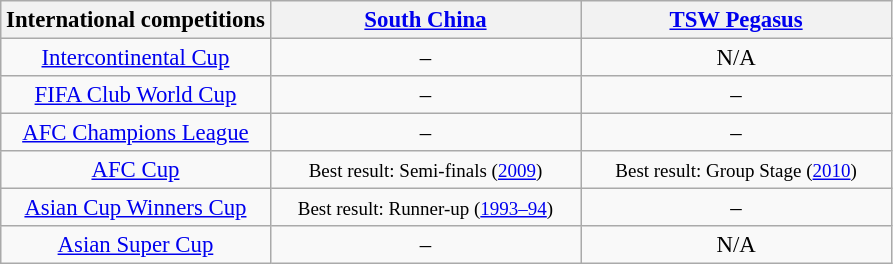<table class="wikitable" style="text-align:center;font-size:95%">
<tr>
<th>International competitions</th>
<th style="width:200px;"><a href='#'>South China</a></th>
<th style="width:200px;"><a href='#'>TSW Pegasus</a></th>
</tr>
<tr>
<td><a href='#'>Intercontinental Cup</a></td>
<td>–</td>
<td>N/A</td>
</tr>
<tr>
<td><a href='#'>FIFA Club World Cup</a></td>
<td>–</td>
<td>–</td>
</tr>
<tr>
<td><a href='#'>AFC Champions League</a></td>
<td>–</td>
<td>–</td>
</tr>
<tr>
<td><a href='#'>AFC Cup</a></td>
<td><small>Best result: Semi-finals (<a href='#'>2009</a>)</small></td>
<td><small>Best result: Group Stage (<a href='#'>2010</a>)</small></td>
</tr>
<tr>
<td><a href='#'>Asian Cup Winners Cup</a></td>
<td><small>Best result: Runner-up (<a href='#'>1993–94</a>)</small></td>
<td>–</td>
</tr>
<tr>
<td><a href='#'>Asian Super Cup</a></td>
<td>–</td>
<td>N/A</td>
</tr>
</table>
